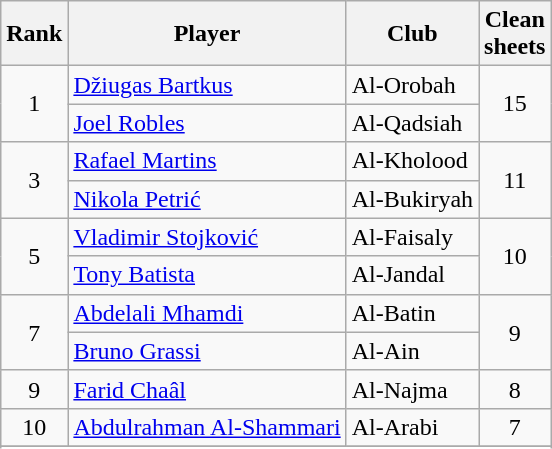<table class="wikitable" style="text-align:center">
<tr>
<th>Rank</th>
<th>Player</th>
<th>Club</th>
<th>Clean<br>sheets</th>
</tr>
<tr>
<td rowspan=2>1</td>
<td align="left"> <a href='#'>Džiugas Bartkus</a></td>
<td align="left">Al-Orobah</td>
<td rowspan=2>15</td>
</tr>
<tr>
<td align="left"> <a href='#'>Joel Robles</a></td>
<td align="left">Al-Qadsiah</td>
</tr>
<tr>
<td rowspan=2>3</td>
<td align="left"> <a href='#'>Rafael Martins</a></td>
<td align="left">Al-Kholood</td>
<td rowspan=2>11</td>
</tr>
<tr>
<td align="left"> <a href='#'>Nikola Petrić</a></td>
<td align="left">Al-Bukiryah</td>
</tr>
<tr>
<td rowspan=2>5</td>
<td align="left"> <a href='#'>Vladimir Stojković</a></td>
<td align="left">Al-Faisaly</td>
<td rowspan=2>10</td>
</tr>
<tr>
<td align="left"> <a href='#'>Tony Batista</a></td>
<td align="left">Al-Jandal</td>
</tr>
<tr>
<td rowspan=2>7</td>
<td align="left"> <a href='#'>Abdelali Mhamdi</a></td>
<td align="left">Al-Batin</td>
<td rowspan=2>9</td>
</tr>
<tr>
<td align="left"> <a href='#'>Bruno Grassi</a></td>
<td align="left">Al-Ain</td>
</tr>
<tr>
<td>9</td>
<td align="left"> <a href='#'>Farid Chaâl</a></td>
<td align="left">Al-Najma</td>
<td>8</td>
</tr>
<tr>
<td>10</td>
<td align="left"> <a href='#'>Abdulrahman Al-Shammari</a></td>
<td align="left">Al-Arabi</td>
<td>7</td>
</tr>
<tr>
</tr>
<tr>
</tr>
</table>
